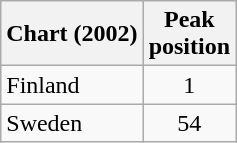<table class="wikitable">
<tr>
<th>Chart (2002)</th>
<th>Peak<br>position</th>
</tr>
<tr>
<td>Finland</td>
<td style="text-align:center;">1</td>
</tr>
<tr>
<td>Sweden</td>
<td style="text-align:center;">54</td>
</tr>
</table>
